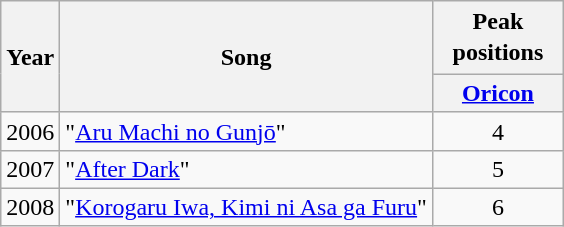<table class="wikitable">
<tr>
<th rowspan="2">Year</th>
<th rowspan="2">Song</th>
<th style="width:5em;line-height:1.3">Peak positions</th>
</tr>
<tr>
<th align="center"><a href='#'>Oricon</a></th>
</tr>
<tr>
<td>2006</td>
<td>"<a href='#'>Aru Machi no Gunjō</a>"</td>
<td align="center">4</td>
</tr>
<tr>
<td>2007</td>
<td>"<a href='#'>After Dark</a>"</td>
<td align="center">5</td>
</tr>
<tr>
<td>2008</td>
<td>"<a href='#'>Korogaru Iwa, Kimi ni Asa ga Furu</a>"</td>
<td align="center">6</td>
</tr>
</table>
